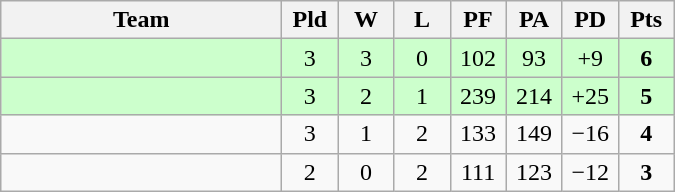<table class=wikitable style="text-align:center">
<tr>
<th width=180>Team</th>
<th width=30>Pld</th>
<th width=30>W</th>
<th width=30>L</th>
<th width=30>PF</th>
<th width=30>PA</th>
<th width=30>PD</th>
<th width=30>Pts</th>
</tr>
<tr align=center bgcolor="#ccffcc">
<td align=left></td>
<td>3</td>
<td>3</td>
<td>0</td>
<td>102</td>
<td>93</td>
<td>+9</td>
<td><strong>6</strong></td>
</tr>
<tr align=center bgcolor="#ccffcc">
<td align=left></td>
<td>3</td>
<td>2</td>
<td>1</td>
<td>239</td>
<td>214</td>
<td>+25</td>
<td><strong>5</strong></td>
</tr>
<tr align=center>
<td align=left></td>
<td>3</td>
<td>1</td>
<td>2</td>
<td>133</td>
<td>149</td>
<td>−16</td>
<td><strong>4</strong></td>
</tr>
<tr align=center>
<td align=left></td>
<td>2</td>
<td>0</td>
<td>2</td>
<td>111</td>
<td>123</td>
<td>−12</td>
<td><strong>3</strong></td>
</tr>
</table>
